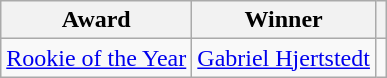<table class="wikitable">
<tr>
<th>Award</th>
<th>Winner</th>
<th><br></th>
</tr>
<tr>
<td><a href='#'>Rookie of the Year</a></td>
<td> <a href='#'>Gabriel Hjertstedt</a></td>
<td></td>
</tr>
</table>
